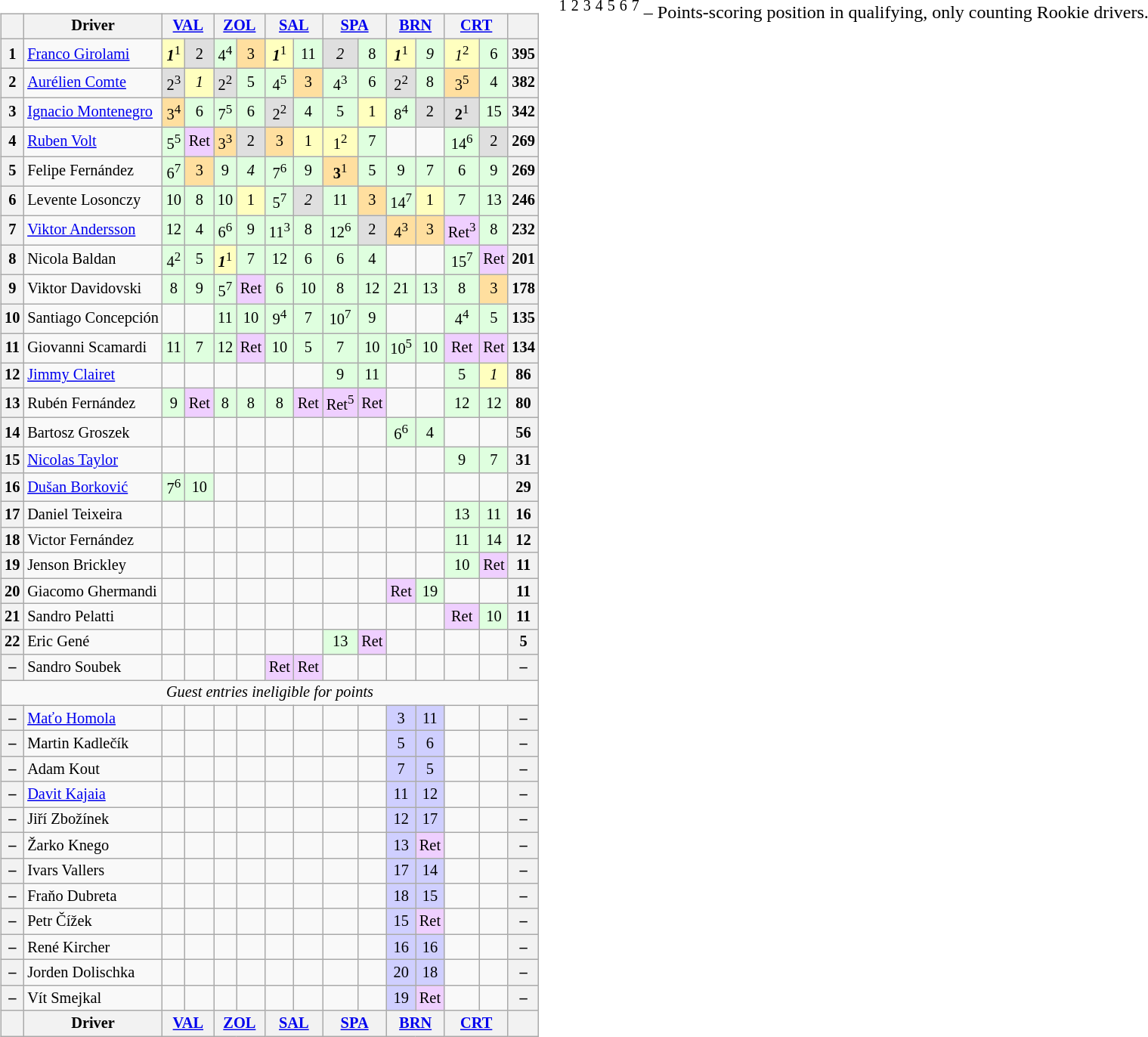<table>
<tr>
<td valign=top><br><table class="wikitable" align="left" style="font-size: 85%; text-align: center;" |>
<tr valign="top">
<th valign="middle"></th>
<th valign="middle">Driver</th>
<th colspan="2"><a href='#'>VAL</a><br></th>
<th colspan="2"><a href='#'>ZOL</a><br></th>
<th colspan="2"><a href='#'>SAL</a><br></th>
<th colspan="2"><a href='#'>SPA</a><br></th>
<th colspan="2"><a href='#'>BRN</a><br></th>
<th colspan="2"><a href='#'>CRT</a><br></th>
<th valign="middle">  </th>
</tr>
<tr>
<th>1</th>
<td align="left"> <a href='#'>Franco Girolami</a></td>
<td style="background:#ffffbf;"><strong><em>1</em></strong><sup>1</sup></td>
<td style="background:#dfdfdf;">2</td>
<td style="background:#dfffdf;">4<sup>4</sup></td>
<td style="background:#ffdf9f;">3</td>
<td style="background:#ffffbf;"><strong><em>1</em></strong><sup>1</sup></td>
<td style="background:#dfffdf;">11</td>
<td style="background:#dfdfdf;"><em>2</em></td>
<td style="background:#dfffdf;">8</td>
<td style="background:#ffffbf;"><strong><em>1</em></strong><sup>1</sup></td>
<td style="background:#dfffdf;"><em>9</em></td>
<td style="background:#ffffbf;"><em>1</em><sup>2</sup></td>
<td style="background:#dfffdf;">6</td>
<th>395</th>
</tr>
<tr>
<th>2</th>
<td align="left"> <a href='#'>Aurélien Comte</a></td>
<td style="background:#dfdfdf;">2<sup>3</sup></td>
<td style="background:#ffffbf;"><em>1</em></td>
<td style="background:#dfdfdf;">2<sup>2</sup></td>
<td style="background:#dfffdf;">5</td>
<td style="background:#dfffdf;">4<sup>5</sup></td>
<td style="background:#ffdf9f;">3</td>
<td style="background:#dfffdf;">4<sup>3</sup></td>
<td style="background:#dfffdf;">6</td>
<td style="background:#dfdfdf;">2<sup>2</sup></td>
<td style="background:#dfffdf;">8</td>
<td style="background:#ffdf9f;">3<sup>5</sup></td>
<td style="background:#dfffdf;">4</td>
<th>382</th>
</tr>
<tr>
<th>3</th>
<td align="left" nowrap=""> <a href='#'>Ignacio Montenegro</a></td>
<td style="background:#ffdf9f;">3<sup>4</sup></td>
<td style="background:#dfffdf;">6</td>
<td style="background:#dfffdf;">7<sup>5</sup></td>
<td style="background:#dfffdf;">6</td>
<td style="background:#dfdfdf;">2<sup>2</sup></td>
<td style="background:#dfffdf;">4</td>
<td style="background:#dfffdf;">5</td>
<td style="background:#ffffbf;">1</td>
<td style="background:#dfffdf;">8<sup>4</sup></td>
<td style="background:#dfdfdf;">2</td>
<td style="background:#dfdfdf;"><strong>2</strong><sup>1</sup></td>
<td style="background:#dfffdf;">15</td>
<th>342</th>
</tr>
<tr>
<th>4</th>
<td align="left"> <a href='#'>Ruben Volt</a></td>
<td style="background:#dfffdf;">5<sup>5</sup></td>
<td style="background:#efcfff;">Ret</td>
<td style="background:#ffdf9f;">3<sup>3</sup></td>
<td style="background:#dfdfdf;">2</td>
<td style="background:#ffdf9f;">3</td>
<td style="background:#ffffbf;">1</td>
<td style="background:#ffffbf;">1<sup>2</sup></td>
<td style="background:#dfffdf;">7</td>
<td></td>
<td></td>
<td style="background:#dfffdf;">14<sup>6</sup></td>
<td style="background:#dfdfdf;">2</td>
<th>269</th>
</tr>
<tr>
<th>5</th>
<td align="left"> Felipe Fernández</td>
<td style="background:#dfffdf;">6<sup>7</sup></td>
<td style="background:#ffdf9f;">3</td>
<td style="background:#dfffdf;">9</td>
<td style="background:#dfffdf;"><em>4</em></td>
<td style="background:#dfffdf;">7<sup>6</sup></td>
<td style="background:#dfffdf;">9</td>
<td style="background:#ffdf9f;"><strong>3</strong><sup>1</sup></td>
<td style="background:#dfffdf;">5</td>
<td style="background:#dfffdf;">9</td>
<td style="background:#dfffdf;">7</td>
<td style="background:#dfffdf;">6</td>
<td style="background:#dfffdf;">9</td>
<th>269</th>
</tr>
<tr>
<th>6</th>
<td align="left"> Levente Losonczy</td>
<td style="background:#dfffdf;">10</td>
<td style="background:#dfffdf;">8</td>
<td style="background:#dfffdf;">10</td>
<td style="background:#ffffbf;">1</td>
<td style="background:#dfffdf;">5<sup>7</sup></td>
<td style="background:#dfdfdf;"><em>2</em></td>
<td style="background:#dfffdf;">11</td>
<td style="background:#ffdf9f;">3</td>
<td style="background:#dfffdf;">14<sup>7</sup></td>
<td style="background:#ffffbf;">1</td>
<td style="background:#dfffdf;">7</td>
<td style="background:#dfffdf;">13</td>
<th>246</th>
</tr>
<tr>
<th>7</th>
<td align="left"> <a href='#'>Viktor Andersson</a></td>
<td style="background:#dfffdf;">12</td>
<td style="background:#dfffdf;">4</td>
<td style="background:#dfffdf;">6<sup>6</sup></td>
<td style="background:#dfffdf;">9</td>
<td style="background:#dfffdf;">11<sup>3</sup></td>
<td style="background:#dfffdf;">8</td>
<td style="background:#dfffdf;">12<sup>6</sup></td>
<td style="background:#dfdfdf;">2</td>
<td style="background:#ffdf9f;">4<sup>3</sup></td>
<td style="background:#ffdf9f;">3</td>
<td style="background:#efcfff;">Ret<sup>3</sup></td>
<td style="background:#dfffdf;">8</td>
<th>232</th>
</tr>
<tr>
<th>8</th>
<td nowrap="" align="left"> Nicola Baldan</td>
<td style="background:#dfffdf;">4<sup>2</sup></td>
<td style="background:#dfffdf;">5</td>
<td style="background:#ffffbf;"><strong><em>1</em></strong><sup>1</sup></td>
<td style="background:#dfffdf;">7</td>
<td style="background:#dfffdf;">12</td>
<td style="background:#dfffdf;">6</td>
<td style="background:#dfffdf;">6</td>
<td style="background:#dfffdf;">4</td>
<td></td>
<td></td>
<td style="background:#dfffdf;">15<sup>7</sup></td>
<td style="background:#efcfff;">Ret</td>
<th>201</th>
</tr>
<tr>
<th>9</th>
<td align="left"> Viktor Davidovski</td>
<td style="background:#dfffdf;">8</td>
<td style="background:#dfffdf;">9</td>
<td style="background:#dfffdf;">5<sup>7</sup></td>
<td style="background:#efcfff;">Ret</td>
<td style="background:#dfffdf;">6</td>
<td style="background:#dfffdf;">10</td>
<td style="background:#dfffdf;">8</td>
<td style="background:#dfffdf;">12</td>
<td style="background:#dfffdf;">21</td>
<td style="background:#dfffdf;">13</td>
<td style="background:#dfffdf;">8</td>
<td style="background:#ffdf9f;">3</td>
<th>178</th>
</tr>
<tr>
<th>10</th>
<td align="left" nowrap=""> Santiago Concepción</td>
<td></td>
<td></td>
<td style="background:#dfffdf;">11</td>
<td style="background:#dfffdf;">10</td>
<td style="background:#dfffdf;">9<sup>4</sup></td>
<td style="background:#dfffdf;">7</td>
<td style="background:#dfffdf;">10<sup>7</sup></td>
<td style="background:#dfffdf;">9</td>
<td></td>
<td></td>
<td style="background:#dfffdf;">4<sup>4</sup></td>
<td style="background:#dfffdf;">5</td>
<th>135</th>
</tr>
<tr>
<th>11</th>
<td align="left"> Giovanni Scamardi</td>
<td style="background:#dfffdf;">11</td>
<td style="background:#dfffdf;">7</td>
<td style="background:#dfffdf;">12</td>
<td style="background:#efcfff;">Ret</td>
<td style="background:#dfffdf;">10</td>
<td style="background:#dfffdf;">5</td>
<td style="background:#dfffdf;">7</td>
<td style="background:#dfffdf;">10</td>
<td style="background:#dfffdf;">10<sup>5</sup></td>
<td style="background:#dfffdf;">10</td>
<td style="background:#efcfff;">Ret</td>
<td style="background:#efcfff;">Ret</td>
<th>134</th>
</tr>
<tr>
<th>12</th>
<td align="left"> <a href='#'>Jimmy Clairet</a></td>
<td></td>
<td></td>
<td></td>
<td></td>
<td></td>
<td></td>
<td style="background:#dfffdf;">9</td>
<td style="background:#dfffdf;">11</td>
<td></td>
<td></td>
<td style="background:#dfffdf;">5</td>
<td style="background:#ffffbf;"><em>1</em></td>
<th>86</th>
</tr>
<tr>
<th>13</th>
<td align="left"> Rubén Fernández</td>
<td style="background:#dfffdf;">9</td>
<td style="background:#efcfff;">Ret</td>
<td style="background:#dfffdf;">8</td>
<td style="background:#dfffdf;">8</td>
<td style="background:#dfffdf;">8</td>
<td style="background:#efcfff;">Ret</td>
<td style="background:#efcfff;">Ret<sup>5</sup></td>
<td style="background:#efcfff;">Ret</td>
<td></td>
<td></td>
<td style="background:#dfffdf;">12</td>
<td style="background:#dfffdf;">12</td>
<th>80</th>
</tr>
<tr>
<th>14</th>
<td align="left"> Bartosz Groszek</td>
<td></td>
<td></td>
<td></td>
<td></td>
<td></td>
<td></td>
<td></td>
<td></td>
<td style="background:#dfffdf;">6<sup>6</sup></td>
<td style="background:#dfffdf;">4</td>
<td></td>
<td></td>
<th>56</th>
</tr>
<tr>
<th>15</th>
<td align="left"> <a href='#'>Nicolas Taylor</a></td>
<td></td>
<td></td>
<td></td>
<td></td>
<td></td>
<td></td>
<td></td>
<td></td>
<td></td>
<td></td>
<td style="background:#dfffdf;">9</td>
<td style="background:#dfffdf;">7</td>
<th>31</th>
</tr>
<tr>
<th>16</th>
<td align="left"> <a href='#'>Dušan Borković</a></td>
<td style="background:#dfffdf;">7<sup>6</sup></td>
<td style="background:#dfffdf;">10</td>
<td></td>
<td></td>
<td></td>
<td></td>
<td></td>
<td></td>
<td></td>
<td></td>
<td></td>
<td></td>
<th>29</th>
</tr>
<tr>
<th>17</th>
<td align="left"> Daniel Teixeira</td>
<td></td>
<td></td>
<td></td>
<td></td>
<td></td>
<td></td>
<td></td>
<td></td>
<td></td>
<td></td>
<td style="background:#dfffdf;">13</td>
<td style="background:#dfffdf;">11</td>
<th>16</th>
</tr>
<tr>
<th>18</th>
<td align="left"> Victor Fernández</td>
<td></td>
<td></td>
<td></td>
<td></td>
<td></td>
<td></td>
<td></td>
<td></td>
<td></td>
<td></td>
<td style="background:#dfffdf;">11</td>
<td style="background:#dfffdf;">14</td>
<th>12</th>
</tr>
<tr>
<th>19</th>
<td align="left"> Jenson Brickley</td>
<td></td>
<td></td>
<td></td>
<td></td>
<td></td>
<td></td>
<td></td>
<td></td>
<td></td>
<td></td>
<td style="background:#dfffdf;">10</td>
<td style="background:#efcfff;">Ret</td>
<th>11</th>
</tr>
<tr>
<th>20</th>
<td align="left"> Giacomo Ghermandi</td>
<td></td>
<td></td>
<td></td>
<td></td>
<td></td>
<td></td>
<td></td>
<td></td>
<td style="background:#efcfff;">Ret</td>
<td style="background:#dfffdf;">19</td>
<td></td>
<td></td>
<th>11</th>
</tr>
<tr>
<th>21</th>
<td align="left"> Sandro Pelatti</td>
<td></td>
<td></td>
<td></td>
<td></td>
<td></td>
<td></td>
<td></td>
<td></td>
<td></td>
<td></td>
<td style="background:#efcfff;">Ret</td>
<td style="background:#dfffdf;">10</td>
<th>11</th>
</tr>
<tr>
<th>22</th>
<td align="left"> Eric Gené</td>
<td></td>
<td></td>
<td></td>
<td></td>
<td></td>
<td></td>
<td style="background:#dfffdf;">13</td>
<td style="background:#efcfff;">Ret</td>
<td></td>
<td></td>
<td></td>
<td></td>
<th>5</th>
</tr>
<tr>
<th>–</th>
<td align="left"> Sandro Soubek</td>
<td></td>
<td></td>
<td></td>
<td></td>
<td style="background:#efcfff;">Ret</td>
<td style="background:#efcfff;">Ret</td>
<td></td>
<td></td>
<td></td>
<td></td>
<td></td>
<td></td>
<th>–</th>
</tr>
<tr>
<td colspan="17"><em>Guest entries ineligible for points</em></td>
</tr>
<tr>
<th>–</th>
<td align="left"> <a href='#'>Maťo Homola</a></td>
<td></td>
<td></td>
<td></td>
<td></td>
<td></td>
<td></td>
<td></td>
<td></td>
<td style="background:#cfcfff;">3</td>
<td style="background:#cfcfff;">11</td>
<td></td>
<td></td>
<th>–</th>
</tr>
<tr>
<th>–</th>
<td align="left"> Martin Kadlečík</td>
<td></td>
<td></td>
<td></td>
<td></td>
<td></td>
<td></td>
<td></td>
<td></td>
<td style="background:#cfcfff;">5</td>
<td style="background:#cfcfff;">6</td>
<td></td>
<td></td>
<th>–</th>
</tr>
<tr>
<th>–</th>
<td align="left"> Adam Kout</td>
<td></td>
<td></td>
<td></td>
<td></td>
<td></td>
<td></td>
<td></td>
<td></td>
<td style="background:#cfcfff;">7</td>
<td style="background:#cfcfff;">5</td>
<td></td>
<td></td>
<th>–</th>
</tr>
<tr>
<th>–</th>
<td align="left"> <a href='#'>Davit Kajaia</a></td>
<td></td>
<td></td>
<td></td>
<td></td>
<td></td>
<td></td>
<td></td>
<td></td>
<td style="background:#cfcfff;">11</td>
<td style="background:#cfcfff;">12</td>
<td></td>
<td></td>
<th>–</th>
</tr>
<tr>
<th>–</th>
<td align="left"> Jiří Zbožínek</td>
<td></td>
<td></td>
<td></td>
<td></td>
<td></td>
<td></td>
<td></td>
<td></td>
<td style="background:#cfcfff;">12</td>
<td style="background:#cfcfff;">17</td>
<td></td>
<td></td>
<th>–</th>
</tr>
<tr>
<th>–</th>
<td align="left"> Žarko Knego</td>
<td></td>
<td></td>
<td></td>
<td></td>
<td></td>
<td></td>
<td></td>
<td></td>
<td style="background:#cfcfff;">13</td>
<td style="background:#efcfff;">Ret</td>
<td></td>
<td></td>
<th>–</th>
</tr>
<tr>
<th>–</th>
<td align="left"> Ivars Vallers</td>
<td></td>
<td></td>
<td></td>
<td></td>
<td></td>
<td></td>
<td></td>
<td></td>
<td style="background:#cfcfff;">17</td>
<td style="background:#cfcfff;">14</td>
<td></td>
<td></td>
<th>–</th>
</tr>
<tr>
<th>–</th>
<td align="left"> Fraňo Dubreta</td>
<td></td>
<td></td>
<td></td>
<td></td>
<td></td>
<td></td>
<td></td>
<td></td>
<td style="background:#cfcfff;">18</td>
<td style="background:#cfcfff;">15</td>
<td></td>
<td></td>
<th>–</th>
</tr>
<tr>
<th>–</th>
<td align="left"> Petr Čížek</td>
<td></td>
<td></td>
<td></td>
<td></td>
<td></td>
<td></td>
<td></td>
<td></td>
<td style="background:#cfcfff;">15</td>
<td style="background:#efcfff;">Ret</td>
<td></td>
<td></td>
<th>–</th>
</tr>
<tr>
<th>–</th>
<td align="left"> René Kircher</td>
<td></td>
<td></td>
<td></td>
<td></td>
<td></td>
<td></td>
<td></td>
<td></td>
<td style="background:#cfcfff;">16</td>
<td style="background:#cfcfff;">16</td>
<td></td>
<td></td>
<th>–</th>
</tr>
<tr>
<th>–</th>
<td align="left"> Jorden Dolischka</td>
<td></td>
<td></td>
<td></td>
<td></td>
<td></td>
<td></td>
<td></td>
<td></td>
<td style="background:#cfcfff;">20</td>
<td style="background:#cfcfff;">18</td>
<td></td>
<td></td>
<th>–</th>
</tr>
<tr>
<th>–</th>
<td align="left"> Vít Smejkal</td>
<td></td>
<td></td>
<td></td>
<td></td>
<td></td>
<td></td>
<td></td>
<td></td>
<td style="background:#cfcfff;">19</td>
<td style="background:#efcfff;">Ret</td>
<td></td>
<td></td>
<th>–</th>
</tr>
<tr>
<th></th>
<th>Driver</th>
<th colspan="2"><a href='#'>VAL</a><br></th>
<th colspan="2"><a href='#'>ZOL</a><br></th>
<th colspan="2"><a href='#'>SAL</a><br></th>
<th colspan="2"><a href='#'>SPA</a><br></th>
<th colspan="2"><a href='#'>BRN</a><br></th>
<th colspan="2"><a href='#'>CRT</a><br></th>
<th valign="middle">  </th>
</tr>
</table>
</td>
<td valign=top><br>
<span><sup>1</sup> <sup>2</sup> <sup>3</sup> <sup>4</sup> <sup>5</sup> <sup>6</sup> <sup>7</sup> – Points-scoring position in qualifying, only counting Rookie drivers.</span></td>
</tr>
</table>
